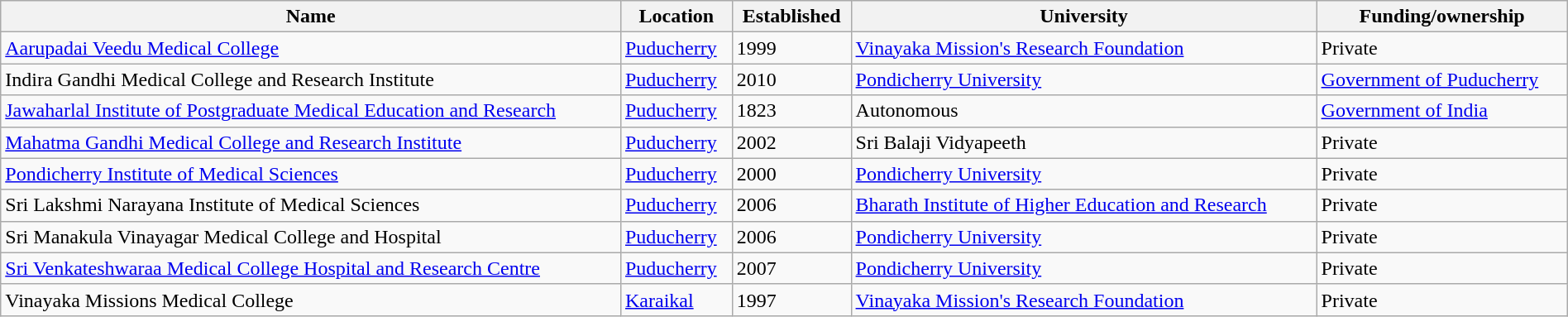<table class="wikitable sortable" style="width:100%">
<tr>
<th>Name</th>
<th>Location</th>
<th>Established</th>
<th>University</th>
<th>Funding/ownership</th>
</tr>
<tr>
<td><a href='#'>Aarupadai Veedu Medical College</a></td>
<td><a href='#'>Puducherry</a></td>
<td>1999</td>
<td><a href='#'>Vinayaka Mission's Research Foundation</a></td>
<td>Private</td>
</tr>
<tr>
<td>Indira Gandhi Medical College and Research Institute</td>
<td><a href='#'>Puducherry</a></td>
<td>2010</td>
<td><a href='#'>Pondicherry University</a></td>
<td><a href='#'>Government of Puducherry</a></td>
</tr>
<tr>
<td><a href='#'>Jawaharlal Institute of Postgraduate Medical Education and Research</a></td>
<td><a href='#'>Puducherry</a></td>
<td>1823</td>
<td>Autonomous</td>
<td><a href='#'>Government of India</a></td>
</tr>
<tr>
<td><a href='#'>Mahatma Gandhi Medical College and Research Institute</a></td>
<td><a href='#'>Puducherry</a></td>
<td>2002</td>
<td>Sri Balaji Vidyapeeth</td>
<td>Private</td>
</tr>
<tr>
<td><a href='#'>Pondicherry Institute of Medical Sciences</a></td>
<td><a href='#'>Puducherry</a></td>
<td>2000</td>
<td><a href='#'>Pondicherry University</a></td>
<td>Private</td>
</tr>
<tr>
<td>Sri Lakshmi Narayana Institute of Medical Sciences</td>
<td><a href='#'>Puducherry</a></td>
<td>2006</td>
<td><a href='#'>Bharath Institute of Higher Education and Research</a></td>
<td>Private</td>
</tr>
<tr>
<td>Sri Manakula Vinayagar Medical College and Hospital</td>
<td><a href='#'>Puducherry</a></td>
<td>2006</td>
<td><a href='#'>Pondicherry University</a></td>
<td>Private</td>
</tr>
<tr>
<td><a href='#'>Sri Venkateshwaraa Medical College Hospital and Research Centre</a></td>
<td><a href='#'>Puducherry</a></td>
<td>2007</td>
<td><a href='#'>Pondicherry University</a></td>
<td>Private</td>
</tr>
<tr>
<td>Vinayaka Missions Medical College</td>
<td><a href='#'>Karaikal</a></td>
<td>1997</td>
<td><a href='#'>Vinayaka Mission's Research Foundation</a></td>
<td>Private</td>
</tr>
</table>
